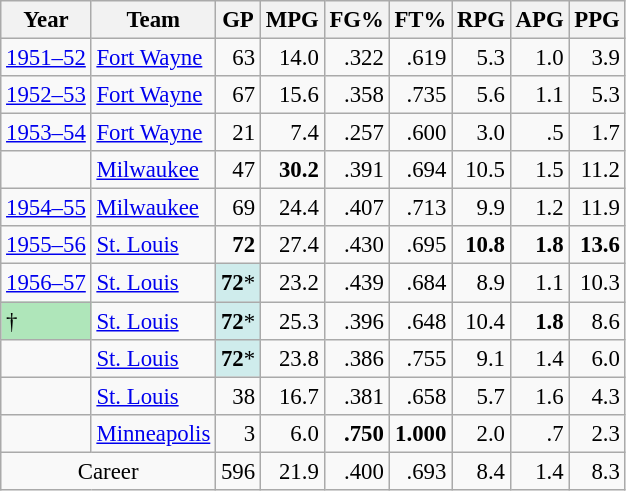<table class="wikitable sortable" style="font-size:95%; text-align:right;">
<tr>
<th>Year</th>
<th>Team</th>
<th>GP</th>
<th>MPG</th>
<th>FG%</th>
<th>FT%</th>
<th>RPG</th>
<th>APG</th>
<th>PPG</th>
</tr>
<tr>
<td style="text-align:left;"><a href='#'>1951–52</a></td>
<td style="text-align:left;"><a href='#'>Fort Wayne</a></td>
<td>63</td>
<td>14.0</td>
<td>.322</td>
<td>.619</td>
<td>5.3</td>
<td>1.0</td>
<td>3.9</td>
</tr>
<tr>
<td style="text-align:left;"><a href='#'>1952–53</a></td>
<td style="text-align:left;"><a href='#'>Fort Wayne</a></td>
<td>67</td>
<td>15.6</td>
<td>.358</td>
<td>.735</td>
<td>5.6</td>
<td>1.1</td>
<td>5.3</td>
</tr>
<tr>
<td style="text-align:left;"><a href='#'>1953–54</a></td>
<td style="text-align:left;"><a href='#'>Fort Wayne</a></td>
<td>21</td>
<td>7.4</td>
<td>.257</td>
<td>.600</td>
<td>3.0</td>
<td>.5</td>
<td>1.7</td>
</tr>
<tr>
<td style="text-align:left;"></td>
<td style="text-align:left;"><a href='#'>Milwaukee</a></td>
<td>47</td>
<td><strong>30.2</strong></td>
<td>.391</td>
<td>.694</td>
<td>10.5</td>
<td>1.5</td>
<td>11.2</td>
</tr>
<tr>
<td style="text-align:left;"><a href='#'>1954–55</a></td>
<td style="text-align:left;"><a href='#'>Milwaukee</a></td>
<td>69</td>
<td>24.4</td>
<td>.407</td>
<td>.713</td>
<td>9.9</td>
<td>1.2</td>
<td>11.9</td>
</tr>
<tr>
<td style="text-align:left;"><a href='#'>1955–56</a></td>
<td style="text-align:left;"><a href='#'>St. Louis</a></td>
<td><strong>72</strong></td>
<td>27.4</td>
<td>.430</td>
<td>.695</td>
<td><strong>10.8</strong></td>
<td><strong>1.8</strong></td>
<td><strong>13.6</strong></td>
</tr>
<tr>
<td style="text-align:left;"><a href='#'>1956–57</a></td>
<td style="text-align:left;"><a href='#'>St. Louis</a></td>
<td style="background:#cfecec;"><strong>72</strong>*</td>
<td>23.2</td>
<td>.439</td>
<td>.684</td>
<td>8.9</td>
<td>1.1</td>
<td>10.3</td>
</tr>
<tr>
<td style="text-align:left;background:#afe6ba;">†</td>
<td style="text-align:left;"><a href='#'>St. Louis</a></td>
<td style="background:#cfecec;"><strong>72</strong>*</td>
<td>25.3</td>
<td>.396</td>
<td>.648</td>
<td>10.4</td>
<td><strong>1.8</strong></td>
<td>8.6</td>
</tr>
<tr>
<td style="text-align:left;"></td>
<td style="text-align:left;"><a href='#'>St. Louis</a></td>
<td style="background:#cfecec;"><strong>72</strong>*</td>
<td>23.8</td>
<td>.386</td>
<td>.755</td>
<td>9.1</td>
<td>1.4</td>
<td>6.0</td>
</tr>
<tr>
<td style="text-align:left;"></td>
<td style="text-align:left;"><a href='#'>St. Louis</a></td>
<td>38</td>
<td>16.7</td>
<td>.381</td>
<td>.658</td>
<td>5.7</td>
<td>1.6</td>
<td>4.3</td>
</tr>
<tr>
<td style="text-align:left;"></td>
<td style="text-align:left;"><a href='#'>Minneapolis</a></td>
<td>3</td>
<td>6.0</td>
<td><strong>.750</strong></td>
<td><strong>1.000</strong></td>
<td>2.0</td>
<td>.7</td>
<td>2.3</td>
</tr>
<tr>
<td colspan="2" style="text-align:center;">Career</td>
<td>596</td>
<td>21.9</td>
<td>.400</td>
<td>.693</td>
<td>8.4</td>
<td>1.4</td>
<td>8.3</td>
</tr>
</table>
